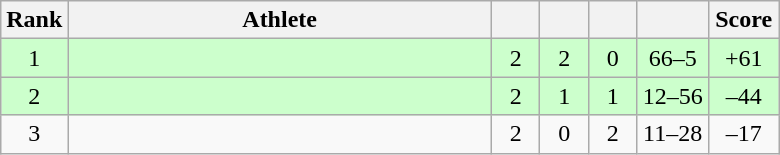<table class="wikitable" style="text-align: center;">
<tr>
<th width=25>Rank</th>
<th width=275>Athlete</th>
<th width=25></th>
<th width=25></th>
<th width=25></th>
<th width=40></th>
<th width=40>Score</th>
</tr>
<tr bgcolor=ccffcc>
<td>1</td>
<td align=left></td>
<td>2</td>
<td>2</td>
<td>0</td>
<td>66–5</td>
<td>+61</td>
</tr>
<tr bgcolor=ccffcc>
<td>2</td>
<td align=left></td>
<td>2</td>
<td>1</td>
<td>1</td>
<td>12–56</td>
<td>–44</td>
</tr>
<tr>
<td>3</td>
<td align=left></td>
<td>2</td>
<td>0</td>
<td>2</td>
<td>11–28</td>
<td>–17</td>
</tr>
</table>
